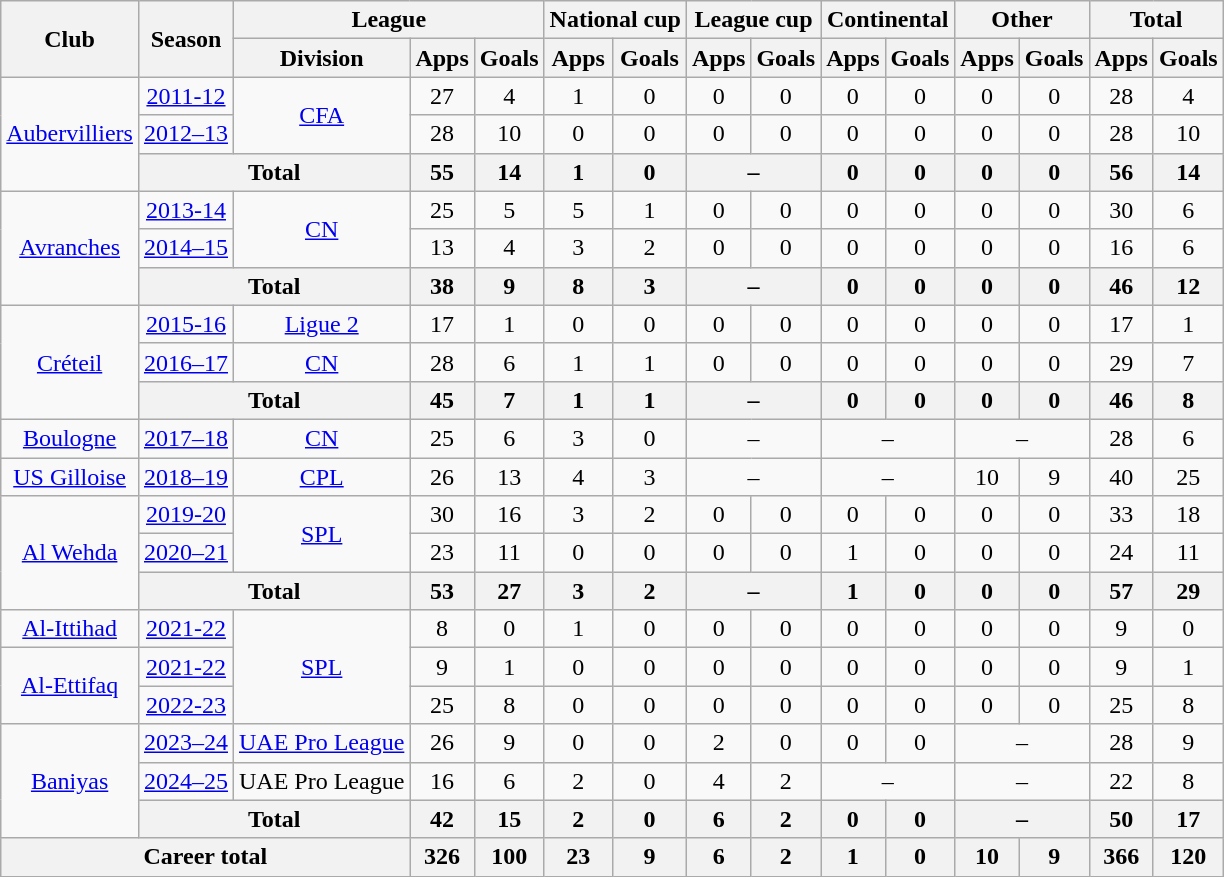<table class="wikitable" style="text-align: center;">
<tr>
<th rowspan="2">Club</th>
<th rowspan="2">Season</th>
<th colspan="3">League</th>
<th colspan="2">National cup</th>
<th colspan="2">League cup</th>
<th colspan="2">Continental</th>
<th colspan="2">Other</th>
<th colspan="2">Total</th>
</tr>
<tr>
<th>Division</th>
<th>Apps</th>
<th>Goals</th>
<th>Apps</th>
<th>Goals</th>
<th>Apps</th>
<th>Goals</th>
<th>Apps</th>
<th>Goals</th>
<th>Apps</th>
<th>Goals</th>
<th>Apps</th>
<th>Goals</th>
</tr>
<tr>
<td rowspan="3"><a href='#'>Aubervilliers</a></td>
<td><a href='#'>2011-12</a></td>
<td rowspan="2"><a href='#'>CFA</a></td>
<td>27</td>
<td>4</td>
<td>1</td>
<td>0</td>
<td>0</td>
<td>0</td>
<td>0</td>
<td>0</td>
<td>0</td>
<td>0</td>
<td>28</td>
<td>4</td>
</tr>
<tr>
<td><a href='#'>2012–13</a></td>
<td>28</td>
<td>10</td>
<td>0</td>
<td>0</td>
<td>0</td>
<td>0</td>
<td>0</td>
<td>0</td>
<td>0</td>
<td>0</td>
<td>28</td>
<td>10</td>
</tr>
<tr>
<th colspan="2">Total</th>
<th>55</th>
<th>14</th>
<th>1</th>
<th>0</th>
<th colspan="2">–</th>
<th>0</th>
<th>0</th>
<th>0</th>
<th>0</th>
<th>56</th>
<th>14</th>
</tr>
<tr>
<td rowspan="3"><a href='#'>Avranches</a></td>
<td><a href='#'>2013-14</a></td>
<td rowspan="2"><a href='#'>CN</a></td>
<td>25</td>
<td>5</td>
<td>5</td>
<td>1</td>
<td>0</td>
<td>0</td>
<td>0</td>
<td>0</td>
<td>0</td>
<td>0</td>
<td>30</td>
<td>6</td>
</tr>
<tr>
<td><a href='#'>2014–15</a></td>
<td>13</td>
<td>4</td>
<td>3</td>
<td>2</td>
<td>0</td>
<td>0</td>
<td>0</td>
<td>0</td>
<td>0</td>
<td>0</td>
<td>16</td>
<td>6</td>
</tr>
<tr>
<th colspan="2">Total</th>
<th>38</th>
<th>9</th>
<th>8</th>
<th>3</th>
<th colspan="2">–</th>
<th>0</th>
<th>0</th>
<th>0</th>
<th>0</th>
<th>46</th>
<th>12</th>
</tr>
<tr>
<td rowspan="3"><a href='#'>Créteil</a></td>
<td><a href='#'>2015-16</a></td>
<td><a href='#'>Ligue 2</a></td>
<td>17</td>
<td>1</td>
<td>0</td>
<td>0</td>
<td>0</td>
<td>0</td>
<td>0</td>
<td>0</td>
<td>0</td>
<td>0</td>
<td>17</td>
<td>1</td>
</tr>
<tr>
<td><a href='#'>2016–17</a></td>
<td><a href='#'>CN</a></td>
<td>28</td>
<td>6</td>
<td>1</td>
<td>1</td>
<td>0</td>
<td>0</td>
<td>0</td>
<td>0</td>
<td>0</td>
<td>0</td>
<td>29</td>
<td>7</td>
</tr>
<tr>
<th colspan="2">Total</th>
<th>45</th>
<th>7</th>
<th>1</th>
<th>1</th>
<th colspan="2">–</th>
<th>0</th>
<th>0</th>
<th>0</th>
<th>0</th>
<th>46</th>
<th>8</th>
</tr>
<tr>
<td><a href='#'>Boulogne</a></td>
<td><a href='#'>2017–18</a></td>
<td><a href='#'>CN</a></td>
<td>25</td>
<td>6</td>
<td>3</td>
<td>0</td>
<td colspan="2">–</td>
<td colspan="2">–</td>
<td colspan="2">–</td>
<td>28</td>
<td>6</td>
</tr>
<tr>
<td><a href='#'>US Gilloise</a></td>
<td><a href='#'>2018–19</a></td>
<td><a href='#'>CPL</a></td>
<td>26</td>
<td>13</td>
<td>4</td>
<td>3</td>
<td colspan="2">–</td>
<td colspan="2">–</td>
<td>10</td>
<td>9</td>
<td>40</td>
<td>25</td>
</tr>
<tr>
<td rowspan="3"><a href='#'>Al Wehda</a></td>
<td><a href='#'>2019-20</a></td>
<td rowspan="2"><a href='#'>SPL</a></td>
<td>30</td>
<td>16</td>
<td>3</td>
<td>2</td>
<td>0</td>
<td>0</td>
<td>0</td>
<td>0</td>
<td>0</td>
<td>0</td>
<td>33</td>
<td>18</td>
</tr>
<tr>
<td><a href='#'>2020–21</a></td>
<td>23</td>
<td>11</td>
<td>0</td>
<td>0</td>
<td>0</td>
<td>0</td>
<td>1</td>
<td>0</td>
<td>0</td>
<td>0</td>
<td>24</td>
<td>11</td>
</tr>
<tr>
<th colspan="2">Total</th>
<th>53</th>
<th>27</th>
<th>3</th>
<th>2</th>
<th colspan="2">–</th>
<th>1</th>
<th>0</th>
<th>0</th>
<th>0</th>
<th>57</th>
<th>29</th>
</tr>
<tr>
<td><a href='#'>Al-Ittihad</a></td>
<td><a href='#'>2021-22</a></td>
<td rowspan="3"><a href='#'>SPL</a></td>
<td>8</td>
<td>0</td>
<td>1</td>
<td>0</td>
<td>0</td>
<td>0</td>
<td>0</td>
<td>0</td>
<td>0</td>
<td>0</td>
<td>9</td>
<td>0</td>
</tr>
<tr>
<td rowspan="2"><a href='#'>Al-Ettifaq</a></td>
<td><a href='#'>2021-22</a></td>
<td>9</td>
<td>1</td>
<td>0</td>
<td>0</td>
<td>0</td>
<td>0</td>
<td>0</td>
<td>0</td>
<td>0</td>
<td>0</td>
<td>9</td>
<td>1</td>
</tr>
<tr>
<td><a href='#'>2022-23</a></td>
<td>25</td>
<td>8</td>
<td>0</td>
<td>0</td>
<td>0</td>
<td>0</td>
<td>0</td>
<td>0</td>
<td>0</td>
<td>0</td>
<td>25</td>
<td>8</td>
</tr>
<tr>
<td rowspan="3"><a href='#'>Baniyas</a></td>
<td><a href='#'>2023–24</a></td>
<td><a href='#'>UAE Pro League</a></td>
<td>26</td>
<td>9</td>
<td>0</td>
<td>0</td>
<td>2</td>
<td>0</td>
<td>0</td>
<td>0</td>
<td colspan="2">–</td>
<td>28</td>
<td>9</td>
</tr>
<tr>
<td><a href='#'>2024–25</a></td>
<td>UAE Pro League</td>
<td>16</td>
<td>6</td>
<td>2</td>
<td>0</td>
<td>4</td>
<td>2</td>
<td colspan="2">–</td>
<td colspan="2">–</td>
<td>22</td>
<td>8</td>
</tr>
<tr>
<th colspan="2">Total</th>
<th>42</th>
<th>15</th>
<th>2</th>
<th>0</th>
<th>6</th>
<th>2</th>
<th>0</th>
<th>0</th>
<th colspan="2">–</th>
<th>50</th>
<th>17</th>
</tr>
<tr>
<th colspan="3">Career total</th>
<th>326</th>
<th>100</th>
<th>23</th>
<th>9</th>
<th>6</th>
<th>2</th>
<th>1</th>
<th>0</th>
<th>10</th>
<th>9</th>
<th>366</th>
<th>120</th>
</tr>
</table>
